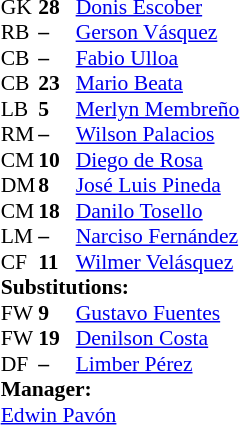<table style="font-size: 90%" cellspacing="0" cellpadding="0" align="center">
<tr>
<td colspan=4></td>
</tr>
<tr>
<th width="25"></th>
<th width="25"></th>
</tr>
<tr>
<td>GK</td>
<td><strong>28</strong></td>
<td> <a href='#'>Donis Escober</a></td>
</tr>
<tr>
<td>RB</td>
<td><strong>–</strong></td>
<td> <a href='#'>Gerson Vásquez</a></td>
</tr>
<tr>
<td>CB</td>
<td><strong>–</strong></td>
<td> <a href='#'>Fabio Ulloa</a></td>
</tr>
<tr>
<td>CB</td>
<td><strong>23</strong></td>
<td> <a href='#'>Mario Beata</a></td>
</tr>
<tr>
<td>LB</td>
<td><strong>5</strong></td>
<td> <a href='#'>Merlyn Membreño</a></td>
<td></td>
<td></td>
</tr>
<tr>
<td>RM</td>
<td><strong>–</strong></td>
<td> <a href='#'>Wilson Palacios</a></td>
</tr>
<tr>
<td>CM</td>
<td><strong>10</strong></td>
<td> <a href='#'>Diego de Rosa</a></td>
</tr>
<tr>
<td>DM</td>
<td><strong>8</strong></td>
<td> <a href='#'>José Luis Pineda</a></td>
</tr>
<tr>
<td>CM</td>
<td><strong>18</strong></td>
<td> <a href='#'>Danilo Tosello</a></td>
</tr>
<tr>
<td>LM</td>
<td><strong>–</strong></td>
<td> <a href='#'>Narciso Fernández</a></td>
<td></td>
<td></td>
</tr>
<tr>
<td>CF</td>
<td><strong>11</strong></td>
<td> <a href='#'>Wilmer Velásquez</a></td>
<td></td>
<td></td>
</tr>
<tr>
<td colspan=3><strong>Substitutions:</strong></td>
</tr>
<tr>
<td>FW</td>
<td><strong>9</strong></td>
<td> <a href='#'>Gustavo Fuentes</a></td>
<td></td>
<td></td>
</tr>
<tr>
<td>FW</td>
<td><strong>19</strong></td>
<td> <a href='#'>Denilson Costa</a></td>
<td></td>
<td></td>
</tr>
<tr>
<td>DF</td>
<td><strong>–</strong></td>
<td> <a href='#'>Limber Pérez</a></td>
<td></td>
<td></td>
</tr>
<tr>
<td colspan=3><strong>Manager:</strong></td>
</tr>
<tr>
<td colspan=3> <a href='#'>Edwin Pavón</a></td>
</tr>
</table>
